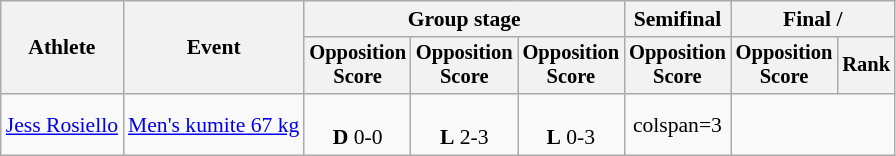<table class="wikitable" style="font-size:90%">
<tr>
<th rowspan="2">Athlete</th>
<th rowspan="2">Event</th>
<th colspan="3">Group stage</th>
<th>Semifinal</th>
<th colspan=2>Final / </th>
</tr>
<tr style="font-size:95%">
<th>Opposition <br> Score</th>
<th>Opposition <br> Score</th>
<th>Opposition <br> Score</th>
<th>Opposition <br> Score</th>
<th>Opposition <br> Score</th>
<th>Rank</th>
</tr>
<tr align=center>
<td align=left><a href='#'>Jess Rosiello</a></td>
<td align=center><a href='#'>Men's kumite 67 kg</a></td>
<td><br><strong>D</strong> 0-0</td>
<td><br><strong>L</strong> 2-3</td>
<td><br><strong>L</strong> 0-3</td>
<td>colspan=3 </td>
</tr>
</table>
